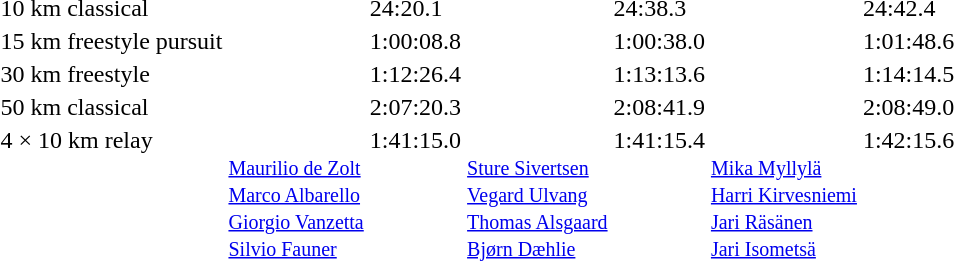<table>
<tr valign="top">
<td>10 km classical<br></td>
<td></td>
<td>24:20.1</td>
<td></td>
<td>24:38.3</td>
<td></td>
<td>24:42.4</td>
</tr>
<tr valign="top">
<td>15 km freestyle pursuit<br></td>
<td></td>
<td>1:00:08.8</td>
<td></td>
<td>1:00:38.0</td>
<td></td>
<td>1:01:48.6</td>
</tr>
<tr valign="top">
<td>30 km freestyle<br></td>
<td></td>
<td>1:12:26.4</td>
<td></td>
<td>1:13:13.6</td>
<td></td>
<td>1:14:14.5</td>
</tr>
<tr valign="top">
<td>50 km classical<br></td>
<td></td>
<td>2:07:20.3</td>
<td></td>
<td>2:08:41.9</td>
<td></td>
<td>2:08:49.0</td>
</tr>
<tr valign="top">
<td>4 × 10 km relay<br></td>
<td><br><small><a href='#'>Maurilio de Zolt</a><br><a href='#'>Marco Albarello</a><br><a href='#'>Giorgio Vanzetta</a><br><a href='#'>Silvio Fauner</a></small></td>
<td>1:41:15.0</td>
<td><br><small><a href='#'>Sture Sivertsen</a><br><a href='#'>Vegard Ulvang</a><br><a href='#'>Thomas Alsgaard</a><br><a href='#'>Bjørn Dæhlie</a></small></td>
<td>1:41:15.4</td>
<td><br><small><a href='#'>Mika Myllylä</a><br><a href='#'>Harri Kirvesniemi</a><br><a href='#'>Jari Räsänen</a><br><a href='#'>Jari Isometsä</a></small></td>
<td>1:42:15.6</td>
</tr>
</table>
